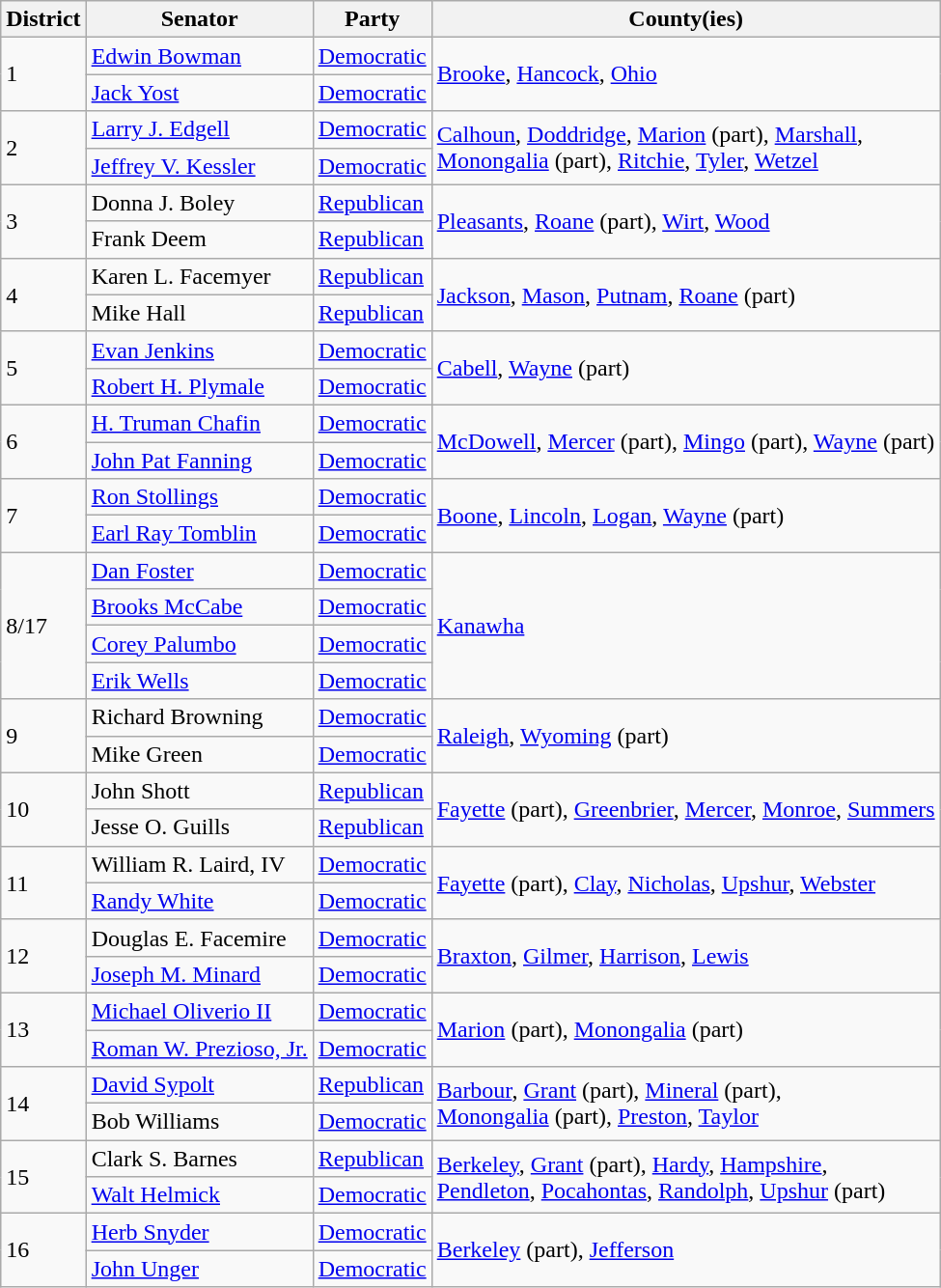<table class=wikitable>
<tr>
<th>District</th>
<th>Senator</th>
<th>Party</th>
<th>County(ies)</th>
</tr>
<tr>
<td rowspan=2>1</td>
<td><a href='#'>Edwin Bowman</a></td>
<td><a href='#'>Democratic</a></td>
<td rowspan=2><a href='#'>Brooke</a>, <a href='#'>Hancock</a>, <a href='#'>Ohio</a></td>
</tr>
<tr>
<td><a href='#'>Jack Yost</a></td>
<td><a href='#'>Democratic</a></td>
</tr>
<tr>
<td rowspan=2>2</td>
<td><a href='#'>Larry J. Edgell</a></td>
<td><a href='#'>Democratic</a></td>
<td rowspan=2><a href='#'>Calhoun</a>, <a href='#'>Doddridge</a>, <a href='#'>Marion</a> (part), <a href='#'>Marshall</a>,<br> <a href='#'>Monongalia</a> (part), <a href='#'>Ritchie</a>, <a href='#'>Tyler</a>, <a href='#'>Wetzel</a></td>
</tr>
<tr>
<td><a href='#'>Jeffrey V. Kessler</a></td>
<td><a href='#'>Democratic</a></td>
</tr>
<tr>
<td rowspan=2>3</td>
<td>Donna J. Boley</td>
<td><a href='#'>Republican</a></td>
<td rowspan=2><a href='#'>Pleasants</a>, <a href='#'>Roane</a> (part), <a href='#'>Wirt</a>, <a href='#'>Wood</a></td>
</tr>
<tr>
<td>Frank Deem</td>
<td><a href='#'>Republican</a></td>
</tr>
<tr>
<td rowspan=2>4</td>
<td>Karen L. Facemyer</td>
<td><a href='#'>Republican</a></td>
<td rowspan=2><a href='#'>Jackson</a>, <a href='#'>Mason</a>, <a href='#'>Putnam</a>, <a href='#'>Roane</a> (part)</td>
</tr>
<tr>
<td>Mike Hall</td>
<td><a href='#'>Republican</a></td>
</tr>
<tr>
<td rowspan=2>5</td>
<td><a href='#'>Evan Jenkins</a></td>
<td><a href='#'>Democratic</a></td>
<td rowspan=2><a href='#'>Cabell</a>, <a href='#'>Wayne</a> (part)</td>
</tr>
<tr>
<td><a href='#'>Robert H. Plymale</a></td>
<td><a href='#'>Democratic</a></td>
</tr>
<tr>
<td rowspan=2>6</td>
<td><a href='#'>H. Truman Chafin</a></td>
<td><a href='#'>Democratic</a></td>
<td rowspan=2><a href='#'>McDowell</a>, <a href='#'>Mercer</a> (part), <a href='#'>Mingo</a> (part), <a href='#'>Wayne</a> (part)</td>
</tr>
<tr>
<td><a href='#'>John Pat Fanning</a></td>
<td><a href='#'>Democratic</a></td>
</tr>
<tr>
<td rowspan=2>7</td>
<td><a href='#'>Ron Stollings</a></td>
<td><a href='#'>Democratic</a></td>
<td rowspan=2><a href='#'>Boone</a>, <a href='#'>Lincoln</a>, <a href='#'>Logan</a>, <a href='#'>Wayne</a> (part)</td>
</tr>
<tr>
<td><a href='#'>Earl Ray Tomblin</a></td>
<td><a href='#'>Democratic</a></td>
</tr>
<tr>
<td rowspan=4>8/17</td>
<td><a href='#'>Dan Foster</a></td>
<td><a href='#'>Democratic</a></td>
<td rowspan=4><a href='#'>Kanawha</a></td>
</tr>
<tr>
<td><a href='#'>Brooks McCabe</a></td>
<td><a href='#'>Democratic</a></td>
</tr>
<tr>
<td><a href='#'>Corey Palumbo</a></td>
<td><a href='#'>Democratic</a></td>
</tr>
<tr>
<td><a href='#'>Erik Wells</a></td>
<td><a href='#'>Democratic</a></td>
</tr>
<tr>
<td rowspan=2>9</td>
<td>Richard Browning</td>
<td><a href='#'>Democratic</a></td>
<td rowspan=2><a href='#'>Raleigh</a>, <a href='#'>Wyoming</a> (part)</td>
</tr>
<tr>
<td>Mike Green</td>
<td><a href='#'>Democratic</a></td>
</tr>
<tr>
<td rowspan=2>10</td>
<td>John Shott</td>
<td><a href='#'>Republican</a></td>
<td rowspan=2><a href='#'>Fayette</a> (part), <a href='#'>Greenbrier</a>, <a href='#'>Mercer</a>, <a href='#'>Monroe</a>, <a href='#'>Summers</a></td>
</tr>
<tr>
<td>Jesse O. Guills</td>
<td><a href='#'>Republican</a></td>
</tr>
<tr>
<td rowspan=2>11</td>
<td>William R. Laird, IV</td>
<td><a href='#'>Democratic</a></td>
<td rowspan=2><a href='#'>Fayette</a> (part), <a href='#'>Clay</a>, <a href='#'>Nicholas</a>, <a href='#'>Upshur</a>, <a href='#'>Webster</a></td>
</tr>
<tr>
<td><a href='#'>Randy White</a></td>
<td><a href='#'>Democratic</a></td>
</tr>
<tr>
<td rowspan=2>12</td>
<td>Douglas E. Facemire</td>
<td><a href='#'>Democratic</a></td>
<td rowspan=2><a href='#'>Braxton</a>, <a href='#'>Gilmer</a>, <a href='#'>Harrison</a>, <a href='#'>Lewis</a></td>
</tr>
<tr>
<td><a href='#'>Joseph M. Minard</a></td>
<td><a href='#'>Democratic</a></td>
</tr>
<tr>
<td rowspan=2>13</td>
<td><a href='#'>Michael Oliverio II</a></td>
<td><a href='#'>Democratic</a></td>
<td rowspan=2><a href='#'>Marion</a> (part), <a href='#'>Monongalia</a> (part)</td>
</tr>
<tr>
<td><a href='#'>Roman W. Prezioso, Jr.</a></td>
<td><a href='#'>Democratic</a></td>
</tr>
<tr>
<td rowspan=2>14</td>
<td><a href='#'>David Sypolt</a></td>
<td><a href='#'>Republican</a></td>
<td rowspan=2><a href='#'>Barbour</a>, <a href='#'>Grant</a> (part), <a href='#'>Mineral</a> (part),<br> <a href='#'>Monongalia</a> (part), <a href='#'>Preston</a>, <a href='#'>Taylor</a></td>
</tr>
<tr>
<td>Bob Williams</td>
<td><a href='#'>Democratic</a></td>
</tr>
<tr>
<td rowspan=2>15</td>
<td>Clark S. Barnes</td>
<td><a href='#'>Republican</a></td>
<td rowspan=2><a href='#'>Berkeley</a>, <a href='#'>Grant</a> (part), <a href='#'>Hardy</a>, <a href='#'>Hampshire</a>,<br> <a href='#'>Pendleton</a>, <a href='#'>Pocahontas</a>, <a href='#'>Randolph</a>, <a href='#'>Upshur</a> (part)</td>
</tr>
<tr>
<td><a href='#'>Walt Helmick</a></td>
<td><a href='#'>Democratic</a></td>
</tr>
<tr>
<td rowspan=2>16</td>
<td><a href='#'>Herb Snyder</a></td>
<td><a href='#'>Democratic</a></td>
<td rowspan=2><a href='#'>Berkeley</a> (part), <a href='#'>Jefferson</a></td>
</tr>
<tr>
<td><a href='#'>John Unger</a></td>
<td><a href='#'>Democratic</a></td>
</tr>
</table>
